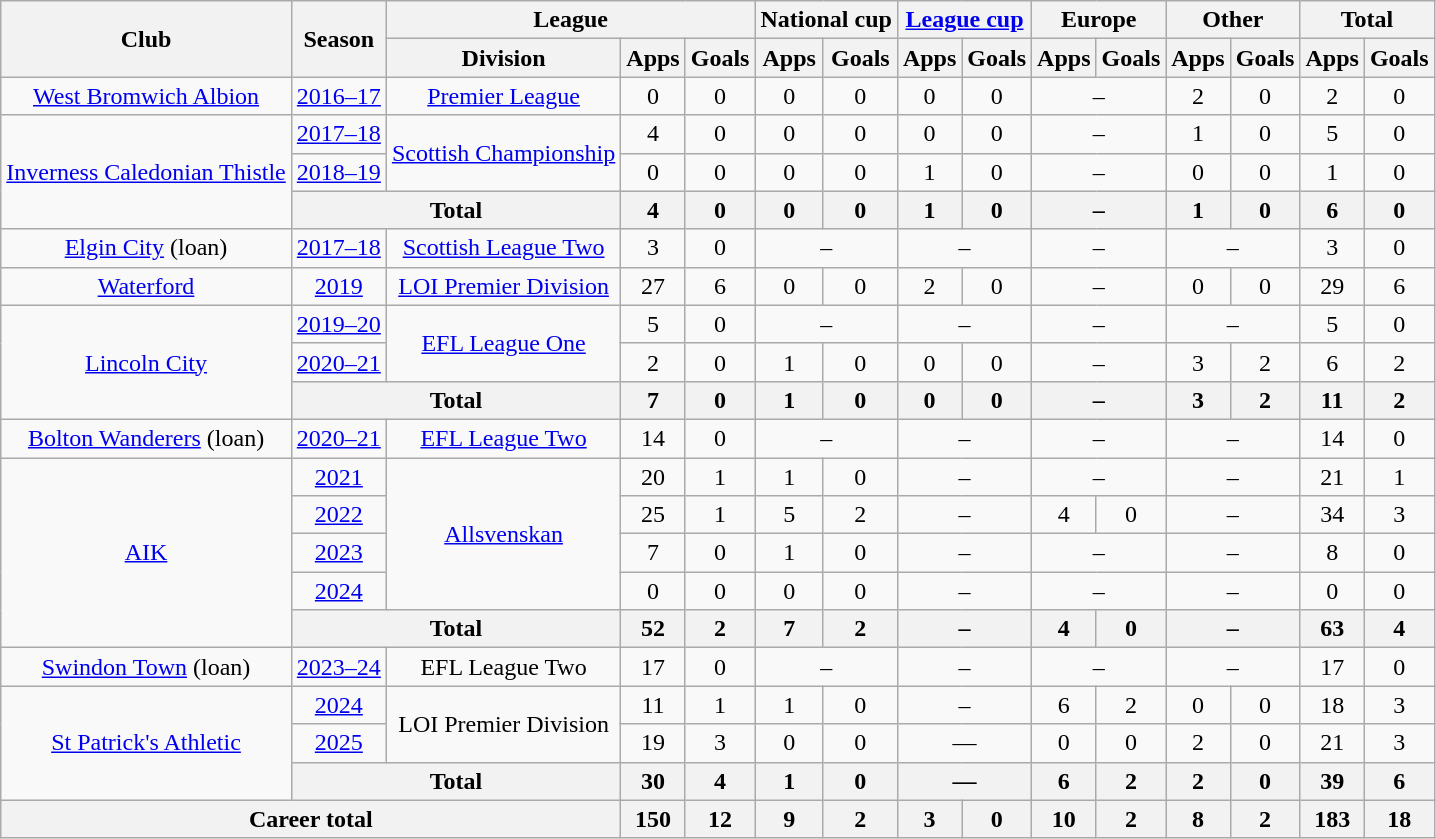<table class="wikitable" style="text-align:center">
<tr>
<th rowspan="2">Club</th>
<th rowspan="2">Season</th>
<th colspan="3">League</th>
<th colspan="2">National cup</th>
<th colspan="2"><a href='#'>League cup</a></th>
<th colspan="2">Europe</th>
<th colspan="2">Other</th>
<th colspan="2">Total</th>
</tr>
<tr>
<th>Division</th>
<th>Apps</th>
<th>Goals</th>
<th>Apps</th>
<th>Goals</th>
<th>Apps</th>
<th>Goals</th>
<th>Apps</th>
<th>Goals</th>
<th>Apps</th>
<th>Goals</th>
<th>Apps</th>
<th>Goals</th>
</tr>
<tr>
<td><a href='#'>West Bromwich Albion</a></td>
<td><a href='#'>2016–17</a></td>
<td><a href='#'>Premier League</a></td>
<td>0</td>
<td>0</td>
<td>0</td>
<td>0</td>
<td>0</td>
<td>0</td>
<td colspan="2">–</td>
<td>2</td>
<td>0</td>
<td>2</td>
<td>0</td>
</tr>
<tr>
<td rowspan="3"><a href='#'>Inverness Caledonian Thistle</a></td>
<td><a href='#'>2017–18</a></td>
<td rowspan="2"><a href='#'>Scottish Championship</a></td>
<td>4</td>
<td>0</td>
<td>0</td>
<td>0</td>
<td>0</td>
<td>0</td>
<td colspan="2">–</td>
<td>1</td>
<td>0</td>
<td>5</td>
<td>0</td>
</tr>
<tr>
<td><a href='#'>2018–19</a></td>
<td>0</td>
<td>0</td>
<td>0</td>
<td>0</td>
<td>1</td>
<td>0</td>
<td colspan="2">–</td>
<td>0</td>
<td>0</td>
<td>1</td>
<td>0</td>
</tr>
<tr>
<th colspan="2">Total</th>
<th>4</th>
<th>0</th>
<th>0</th>
<th>0</th>
<th>1</th>
<th>0</th>
<th colspan="2">–</th>
<th>1</th>
<th>0</th>
<th>6</th>
<th>0</th>
</tr>
<tr>
<td><a href='#'>Elgin City</a> (loan)</td>
<td><a href='#'>2017–18</a></td>
<td><a href='#'>Scottish League Two</a></td>
<td>3</td>
<td>0</td>
<td colspan="2">–</td>
<td colspan="2">–</td>
<td colspan="2">–</td>
<td colspan="2">–</td>
<td>3</td>
<td>0</td>
</tr>
<tr>
<td><a href='#'>Waterford</a></td>
<td><a href='#'>2019</a></td>
<td><a href='#'>LOI Premier Division</a></td>
<td>27</td>
<td>6</td>
<td>0</td>
<td>0</td>
<td>2</td>
<td>0</td>
<td colspan="2">–</td>
<td>0</td>
<td>0</td>
<td>29</td>
<td>6</td>
</tr>
<tr>
<td rowspan="3"><a href='#'>Lincoln City</a></td>
<td><a href='#'>2019–20</a></td>
<td rowspan="2"><a href='#'>EFL League One</a></td>
<td>5</td>
<td>0</td>
<td colspan="2">–</td>
<td colspan="2">–</td>
<td colspan="2">–</td>
<td colspan="2">–</td>
<td>5</td>
<td>0</td>
</tr>
<tr>
<td><a href='#'>2020–21</a></td>
<td>2</td>
<td>0</td>
<td>1</td>
<td>0</td>
<td>0</td>
<td>0</td>
<td colspan="2">–</td>
<td>3</td>
<td>2</td>
<td>6</td>
<td>2</td>
</tr>
<tr>
<th colspan="2">Total</th>
<th>7</th>
<th>0</th>
<th>1</th>
<th>0</th>
<th>0</th>
<th>0</th>
<th colspan="2">–</th>
<th>3</th>
<th>2</th>
<th>11</th>
<th>2</th>
</tr>
<tr>
<td><a href='#'>Bolton Wanderers</a> (loan)</td>
<td><a href='#'>2020–21</a></td>
<td><a href='#'>EFL League Two</a></td>
<td>14</td>
<td>0</td>
<td colspan="2">–</td>
<td colspan="2">–</td>
<td colspan="2">–</td>
<td colspan="2">–</td>
<td>14</td>
<td>0</td>
</tr>
<tr>
<td rowspan="5"><a href='#'>AIK</a></td>
<td><a href='#'>2021</a></td>
<td rowspan="4"><a href='#'>Allsvenskan</a></td>
<td>20</td>
<td>1</td>
<td>1</td>
<td>0</td>
<td colspan="2">–</td>
<td colspan="2">–</td>
<td colspan="2">–</td>
<td>21</td>
<td>1</td>
</tr>
<tr>
<td><a href='#'>2022</a></td>
<td>25</td>
<td>1</td>
<td>5</td>
<td>2</td>
<td colspan="2">–</td>
<td>4</td>
<td>0</td>
<td colspan="2">–</td>
<td>34</td>
<td>3</td>
</tr>
<tr>
<td><a href='#'>2023</a></td>
<td>7</td>
<td>0</td>
<td>1</td>
<td>0</td>
<td colspan="2">–</td>
<td colspan="2">–</td>
<td colspan="2">–</td>
<td>8</td>
<td>0</td>
</tr>
<tr>
<td><a href='#'>2024</a></td>
<td>0</td>
<td>0</td>
<td>0</td>
<td>0</td>
<td colspan="2">–</td>
<td colspan="2">–</td>
<td colspan="2">–</td>
<td>0</td>
<td>0</td>
</tr>
<tr>
<th colspan="2">Total</th>
<th>52</th>
<th>2</th>
<th>7</th>
<th>2</th>
<th colspan="2">–</th>
<th>4</th>
<th>0</th>
<th colspan="2">–</th>
<th>63</th>
<th>4</th>
</tr>
<tr>
<td><a href='#'>Swindon Town</a> (loan)</td>
<td><a href='#'>2023–24</a></td>
<td>EFL League Two</td>
<td>17</td>
<td>0</td>
<td colspan="2">–</td>
<td colspan="2">–</td>
<td colspan="2">–</td>
<td colspan="2">–</td>
<td>17</td>
<td>0</td>
</tr>
<tr>
<td rowspan="3"><a href='#'>St Patrick's Athletic</a></td>
<td><a href='#'>2024</a></td>
<td rowspan="2">LOI Premier Division</td>
<td>11</td>
<td>1</td>
<td>1</td>
<td>0</td>
<td colspan="2">–</td>
<td>6</td>
<td>2</td>
<td>0</td>
<td>0</td>
<td>18</td>
<td>3</td>
</tr>
<tr>
<td><a href='#'>2025</a></td>
<td>19</td>
<td>3</td>
<td>0</td>
<td>0</td>
<td colspan="2">—</td>
<td>0</td>
<td>0</td>
<td>2</td>
<td>0</td>
<td>21</td>
<td>3</td>
</tr>
<tr>
<th colspan="2">Total</th>
<th>30</th>
<th>4</th>
<th>1</th>
<th>0</th>
<th colspan="2">—</th>
<th>6</th>
<th>2</th>
<th>2</th>
<th>0</th>
<th>39</th>
<th>6</th>
</tr>
<tr>
<th colspan="3">Career total</th>
<th>150</th>
<th>12</th>
<th>9</th>
<th>2</th>
<th>3</th>
<th>0</th>
<th>10</th>
<th>2</th>
<th>8</th>
<th>2</th>
<th>183</th>
<th>18</th>
</tr>
</table>
